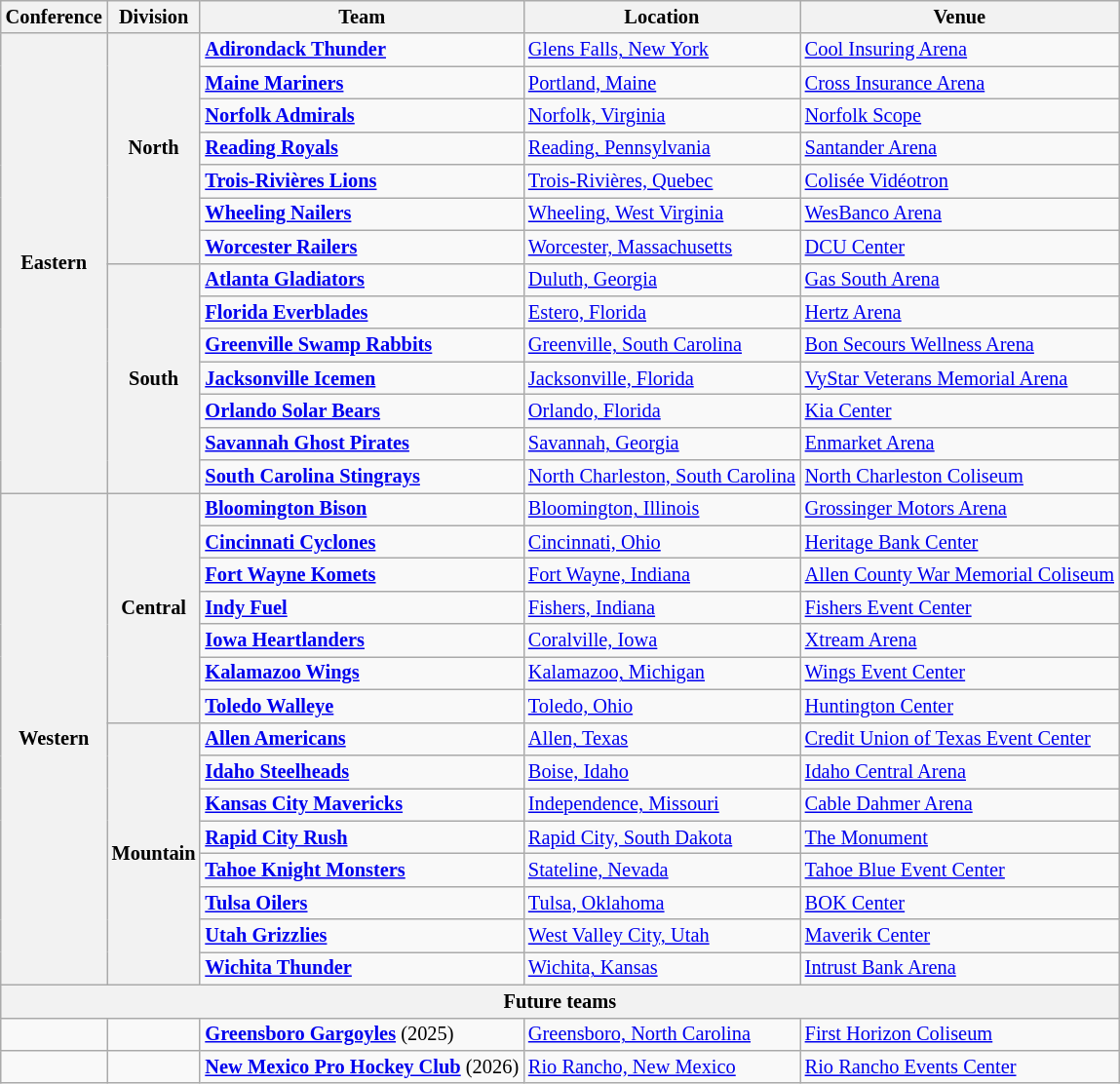<table class="wikitable" style="font-size:85%">
<tr>
<th>Conference</th>
<th>Division</th>
<th>Team</th>
<th>Location</th>
<th>Venue</th>
</tr>
<tr>
<th rowspan="14">Eastern</th>
<th rowspan="7">North</th>
<td><strong><a href='#'>Adirondack Thunder</a></strong></td>
<td><a href='#'>Glens Falls, New York</a></td>
<td><a href='#'>Cool Insuring Arena</a></td>
</tr>
<tr>
<td><strong><a href='#'>Maine Mariners</a></strong></td>
<td><a href='#'>Portland, Maine</a></td>
<td><a href='#'>Cross Insurance Arena</a></td>
</tr>
<tr>
<td><strong><a href='#'>Norfolk Admirals</a></strong></td>
<td><a href='#'>Norfolk, Virginia</a></td>
<td><a href='#'>Norfolk Scope</a></td>
</tr>
<tr>
<td><strong><a href='#'>Reading Royals</a></strong></td>
<td><a href='#'>Reading, Pennsylvania</a></td>
<td><a href='#'>Santander Arena</a></td>
</tr>
<tr>
<td><strong><a href='#'>Trois-Rivières Lions</a></strong></td>
<td><a href='#'>Trois-Rivières, Quebec</a></td>
<td><a href='#'>Colisée Vidéotron</a></td>
</tr>
<tr>
<td><strong><a href='#'>Wheeling Nailers</a></strong></td>
<td><a href='#'>Wheeling, West Virginia</a></td>
<td><a href='#'>WesBanco Arena</a></td>
</tr>
<tr>
<td><strong><a href='#'>Worcester Railers</a></strong></td>
<td><a href='#'>Worcester, Massachusetts</a></td>
<td><a href='#'>DCU Center</a></td>
</tr>
<tr>
<th rowspan="7">South</th>
<td><strong><a href='#'>Atlanta Gladiators</a></strong></td>
<td><a href='#'>Duluth, Georgia</a></td>
<td><a href='#'>Gas South Arena</a></td>
</tr>
<tr>
<td><strong><a href='#'>Florida Everblades</a></strong></td>
<td><a href='#'>Estero, Florida</a></td>
<td><a href='#'>Hertz Arena</a></td>
</tr>
<tr>
<td><strong><a href='#'>Greenville Swamp Rabbits</a></strong></td>
<td><a href='#'>Greenville, South Carolina</a></td>
<td><a href='#'>Bon Secours Wellness Arena</a></td>
</tr>
<tr>
<td><strong><a href='#'>Jacksonville Icemen</a></strong></td>
<td><a href='#'>Jacksonville, Florida</a></td>
<td><a href='#'>VyStar Veterans Memorial Arena</a></td>
</tr>
<tr>
<td><strong><a href='#'>Orlando Solar Bears</a></strong></td>
<td><a href='#'>Orlando, Florida</a></td>
<td><a href='#'>Kia Center</a></td>
</tr>
<tr>
<td><strong><a href='#'>Savannah Ghost Pirates</a></strong></td>
<td><a href='#'>Savannah, Georgia</a></td>
<td><a href='#'>Enmarket Arena</a></td>
</tr>
<tr>
<td><strong><a href='#'>South Carolina Stingrays</a></strong></td>
<td><a href='#'>North Charleston, South Carolina</a></td>
<td><a href='#'>North Charleston Coliseum</a></td>
</tr>
<tr>
<th rowspan="15">Western</th>
<th rowspan="7">Central</th>
<td><strong><a href='#'>Bloomington Bison</a></strong></td>
<td><a href='#'>Bloomington, Illinois</a></td>
<td><a href='#'>Grossinger Motors Arena</a></td>
</tr>
<tr>
<td><strong><a href='#'>Cincinnati Cyclones</a></strong></td>
<td><a href='#'>Cincinnati, Ohio</a></td>
<td><a href='#'>Heritage Bank Center</a></td>
</tr>
<tr>
<td><strong><a href='#'>Fort Wayne Komets</a></strong></td>
<td><a href='#'>Fort Wayne, Indiana</a></td>
<td><a href='#'>Allen County War Memorial Coliseum</a></td>
</tr>
<tr>
<td><strong><a href='#'>Indy Fuel</a></strong></td>
<td><a href='#'>Fishers, Indiana</a></td>
<td><a href='#'>Fishers Event Center</a></td>
</tr>
<tr>
<td><strong><a href='#'>Iowa Heartlanders</a></strong></td>
<td><a href='#'>Coralville, Iowa</a></td>
<td><a href='#'>Xtream Arena</a></td>
</tr>
<tr>
<td><strong><a href='#'>Kalamazoo Wings</a></strong></td>
<td><a href='#'>Kalamazoo, Michigan</a></td>
<td><a href='#'>Wings Event Center</a></td>
</tr>
<tr>
<td><strong><a href='#'>Toledo Walleye</a></strong></td>
<td><a href='#'>Toledo, Ohio</a></td>
<td><a href='#'>Huntington Center</a></td>
</tr>
<tr>
<th rowspan="8">Mountain</th>
<td><strong><a href='#'>Allen Americans</a></strong></td>
<td><a href='#'>Allen, Texas</a></td>
<td><a href='#'>Credit Union of Texas Event Center</a></td>
</tr>
<tr>
<td><strong><a href='#'>Idaho Steelheads</a></strong></td>
<td><a href='#'>Boise, Idaho</a></td>
<td><a href='#'>Idaho Central Arena</a></td>
</tr>
<tr>
<td><strong><a href='#'>Kansas City Mavericks</a></strong></td>
<td><a href='#'>Independence, Missouri</a></td>
<td><a href='#'>Cable Dahmer Arena</a></td>
</tr>
<tr>
<td><strong><a href='#'>Rapid City Rush</a></strong></td>
<td><a href='#'>Rapid City, South Dakota</a></td>
<td><a href='#'>The Monument</a></td>
</tr>
<tr>
<td><strong><a href='#'>Tahoe Knight Monsters</a></strong></td>
<td><a href='#'>Stateline, Nevada</a></td>
<td><a href='#'>Tahoe Blue Event Center</a></td>
</tr>
<tr>
<td><strong><a href='#'>Tulsa Oilers</a></strong></td>
<td><a href='#'>Tulsa, Oklahoma</a></td>
<td><a href='#'>BOK Center</a></td>
</tr>
<tr>
<td><strong><a href='#'>Utah Grizzlies</a></strong></td>
<td><a href='#'>West Valley City, Utah</a></td>
<td><a href='#'>Maverik Center</a></td>
</tr>
<tr>
<td><strong><a href='#'>Wichita Thunder</a></strong></td>
<td><a href='#'>Wichita, Kansas</a></td>
<td><a href='#'>Intrust Bank Arena</a></td>
</tr>
<tr>
<th colspan="5">Future teams</th>
</tr>
<tr>
<td></td>
<td></td>
<td><strong><a href='#'>Greensboro Gargoyles</a></strong> (2025)</td>
<td><a href='#'>Greensboro, North Carolina</a></td>
<td><a href='#'>First Horizon Coliseum</a></td>
</tr>
<tr>
<td></td>
<td></td>
<td><strong><a href='#'>New Mexico Pro Hockey Club</a></strong> (2026)</td>
<td><a href='#'>Rio Rancho, New Mexico</a></td>
<td><a href='#'>Rio Rancho Events Center</a></td>
</tr>
</table>
